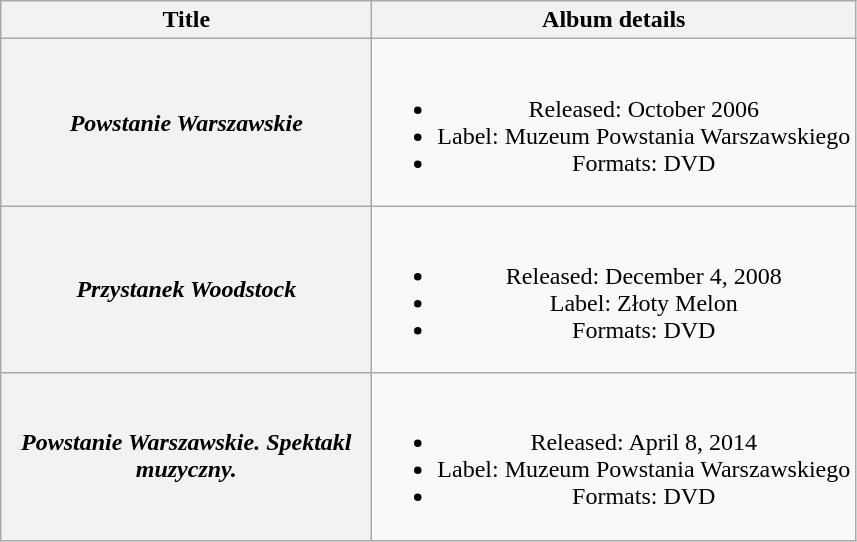<table class="wikitable plainrowheaders" style="text-align:center;">
<tr>
<th scope="col" style="width:15em;">Title</th>
<th scope="col">Album details</th>
</tr>
<tr>
<th scope="row"><em>Powstanie Warszawskie</em></th>
<td><br><ul><li>Released: October 2006</li><li>Label: Muzeum Powstania Warszawskiego</li><li>Formats: DVD</li></ul></td>
</tr>
<tr>
<th scope="row"><em>Przystanek Woodstock</em></th>
<td><br><ul><li>Released: December 4, 2008</li><li>Label: Złoty Melon</li><li>Formats: DVD</li></ul></td>
</tr>
<tr>
<th scope="row"><em>Powstanie Warszawskie. Spektakl muzyczny.</em></th>
<td><br><ul><li>Released: April 8, 2014</li><li>Label: Muzeum Powstania Warszawskiego</li><li>Formats: DVD</li></ul></td>
</tr>
</table>
